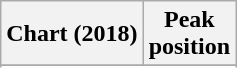<table class="wikitable plainrowheaders" style="text-align:center">
<tr>
<th scope="col">Chart (2018)</th>
<th scope="col">Peak<br> position</th>
</tr>
<tr>
</tr>
<tr>
</tr>
</table>
